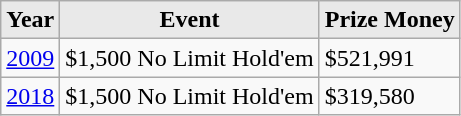<table class="wikitable">
<tr>
<th style="background: #E9E9E9;">Year</th>
<th style="background: #E9E9E9;">Event</th>
<th style="background: #E9E9E9;">Prize Money</th>
</tr>
<tr>
<td><a href='#'>2009</a></td>
<td>$1,500 No Limit Hold'em</td>
<td>$521,991</td>
</tr>
<tr>
<td><a href='#'>2018</a></td>
<td>$1,500 No Limit Hold'em</td>
<td>$319,580</td>
</tr>
</table>
